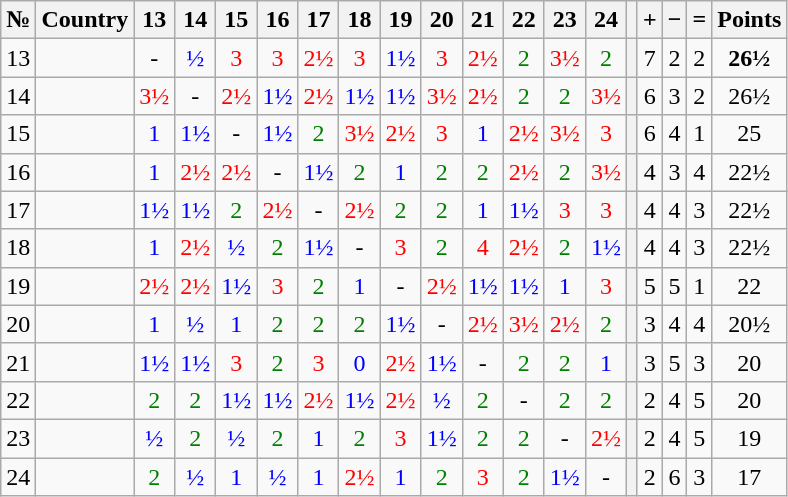<table class="wikitable" style="text-align:center">
<tr>
<th>№</th>
<th>Country</th>
<th>13</th>
<th>14</th>
<th>15</th>
<th>16</th>
<th>17</th>
<th>18</th>
<th>19</th>
<th>20</th>
<th>21</th>
<th>22</th>
<th>23</th>
<th>24</th>
<th></th>
<th>+</th>
<th>−</th>
<th>=</th>
<th>Points</th>
</tr>
<tr>
<td>13</td>
<td style="text-align: left"></td>
<td>-</td>
<td style="color:blue;">½</td>
<td style="color:red;">3</td>
<td style="color:red;">3</td>
<td style="color:red;">2½</td>
<td style="color:red;">3</td>
<td style="color:blue;">1½</td>
<td style="color:red;">3</td>
<td style="color:red;">2½</td>
<td style="color:green;">2</td>
<td style="color:red;">3½</td>
<td style="color:green;">2</td>
<th></th>
<td>7</td>
<td>2</td>
<td>2</td>
<td><strong>26½ </strong></td>
</tr>
<tr>
<td>14</td>
<td style="text-align: left"></td>
<td style="color:red;">3½</td>
<td>-</td>
<td style="color:red;">2½</td>
<td style="color:blue;">1½</td>
<td style="color:red;">2½</td>
<td style="color:blue;">1½</td>
<td style="color:blue;">1½</td>
<td style="color:red;">3½</td>
<td style="color:red;">2½</td>
<td style="color:green;">2</td>
<td style="color:green;">2</td>
<td style="color:red;">3½</td>
<th></th>
<td>6</td>
<td>3</td>
<td>2</td>
<td>26½</td>
</tr>
<tr>
<td>15</td>
<td style="text-align: left"></td>
<td style="color:blue;">1</td>
<td style="color:blue;">1½</td>
<td>-</td>
<td style="color:blue;">1½</td>
<td style="color:green;">2</td>
<td style="color:red;">3½</td>
<td style="color:red;">2½</td>
<td style="color:red;">3</td>
<td style="color:blue;">1</td>
<td style="color:red;">2½</td>
<td style="color:red;">3½</td>
<td style="color:red;">3</td>
<th></th>
<td>6</td>
<td>4</td>
<td>1</td>
<td>25</td>
</tr>
<tr>
<td>16</td>
<td style="text-align: left"></td>
<td style="color:blue;">1</td>
<td style="color:red;">2½</td>
<td style="color:red;">2½</td>
<td>-</td>
<td style="color:blue;">1½</td>
<td style="color:green;">2</td>
<td style="color:blue;">1</td>
<td style="color:green;">2</td>
<td style="color:green;">2</td>
<td style="color:red;">2½</td>
<td style="color:green;">2</td>
<td style="color:red;">3½</td>
<th></th>
<td>4</td>
<td>3</td>
<td>4</td>
<td>22½</td>
</tr>
<tr>
<td>17</td>
<td style="text-align: left"></td>
<td style="color:blue;">1½</td>
<td style="color:blue;">1½</td>
<td style="color:green;">2</td>
<td style="color:red;">2½</td>
<td>-</td>
<td style="color:red;">2½</td>
<td style="color:green;">2</td>
<td style="color:green;">2</td>
<td style="color:blue;">1</td>
<td style="color:blue;">1½</td>
<td style="color:red;">3</td>
<td style="color:red;">3</td>
<th></th>
<td>4</td>
<td>4</td>
<td>3</td>
<td>22½</td>
</tr>
<tr>
<td>18</td>
<td style="text-align: left"></td>
<td style="color:blue;">1</td>
<td style="color:red;">2½</td>
<td style="color:blue;">½</td>
<td style="color:green;">2</td>
<td style="color:blue;">1½</td>
<td>-</td>
<td style="color:red;">3</td>
<td style="color:green;">2</td>
<td style="color:red;">4</td>
<td style="color:red;">2½</td>
<td style="color:green;">2</td>
<td style="color:blue;">1½</td>
<th></th>
<td>4</td>
<td>4</td>
<td>3</td>
<td>22½</td>
</tr>
<tr>
<td>19</td>
<td style="text-align: left"></td>
<td style="color:red;">2½</td>
<td style="color:red;">2½</td>
<td style="color:blue;">1½</td>
<td style="color:red;">3</td>
<td style="color:green;">2</td>
<td style="color:blue;">1</td>
<td>-</td>
<td style="color:red;">2½</td>
<td style="color:blue;">1½</td>
<td style="color:blue;">1½</td>
<td style="color:blue;">1</td>
<td style="color:red;">3</td>
<th></th>
<td>5</td>
<td>5</td>
<td>1</td>
<td>22</td>
</tr>
<tr>
<td>20</td>
<td style="text-align: left"></td>
<td style="color:blue;">1</td>
<td style="color:blue;">½</td>
<td style="color:blue;">1</td>
<td style="color:green;">2</td>
<td style="color:green;">2</td>
<td style="color:green;">2</td>
<td style="color:blue;">1½</td>
<td>-</td>
<td style="color:red;">2½</td>
<td style="color:red;">3½</td>
<td style="color:red;">2½</td>
<td style="color:green;">2</td>
<th></th>
<td>3</td>
<td>4</td>
<td>4</td>
<td>20½</td>
</tr>
<tr>
<td>21</td>
<td style="text-align: left"></td>
<td style="color:blue;">1½</td>
<td style="color:blue;">1½</td>
<td style="color:red;">3</td>
<td style="color:green;">2</td>
<td style="color:red;">3</td>
<td style="color:blue;">0</td>
<td style="color:red;">2½</td>
<td style="color:blue;">1½</td>
<td>-</td>
<td style="color:green;">2</td>
<td style="color:green;">2</td>
<td style="color:blue;">1</td>
<th></th>
<td>3</td>
<td>5</td>
<td>3</td>
<td>20</td>
</tr>
<tr>
<td>22</td>
<td style="text-align: left"></td>
<td style="color:green;">2</td>
<td style="color:green;">2</td>
<td style="color:blue;">1½</td>
<td style="color:blue;">1½</td>
<td style="color:red;">2½</td>
<td style="color:blue;">1½</td>
<td style="color:red;">2½</td>
<td style="color:blue;">½</td>
<td style="color:green;">2</td>
<td>-</td>
<td style="color:green;">2</td>
<td style="color:green;">2</td>
<th></th>
<td>2</td>
<td>4</td>
<td>5</td>
<td>20</td>
</tr>
<tr>
<td>23</td>
<td style="text-align: left"></td>
<td style="color:blue;">½</td>
<td style="color:green;">2</td>
<td style="color:blue;">½</td>
<td style="color:green;">2</td>
<td style="color:blue;">1</td>
<td style="color:green;">2</td>
<td style="color:red;">3</td>
<td style="color:blue;">1½</td>
<td style="color:green;">2</td>
<td style="color:green;">2</td>
<td>-</td>
<td style="color:red;">2½</td>
<th></th>
<td>2</td>
<td>4</td>
<td>5</td>
<td>19</td>
</tr>
<tr>
<td>24</td>
<td style="text-align: left"></td>
<td style="color:green;">2</td>
<td style="color:blue;">½</td>
<td style="color:blue;">1</td>
<td style="color:blue;">½</td>
<td style="color:blue;">1</td>
<td style="color:red;">2½</td>
<td style="color:blue;">1</td>
<td style="color:green;">2</td>
<td style="color:red;">3</td>
<td style="color:green;">2</td>
<td style="color:blue;">1½</td>
<td>-</td>
<th></th>
<td>2</td>
<td>6</td>
<td>3</td>
<td>17</td>
</tr>
</table>
